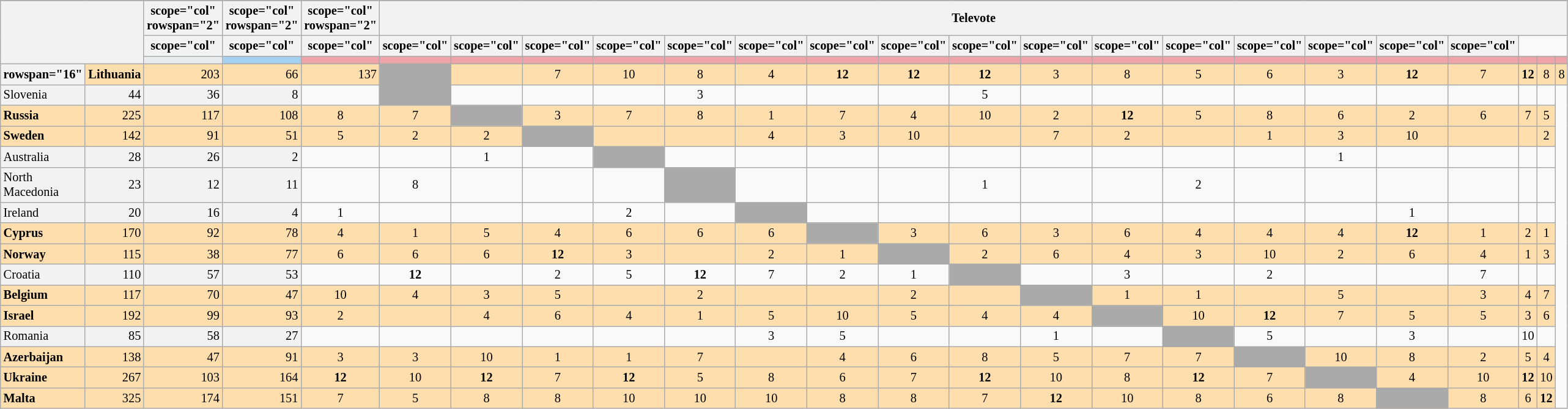<table class="wikitable plainrowheaders" style="text-align:center; font-size:85%;">
<tr>
</tr>
<tr>
<td colspan="2" rowspan="3" style="background: #F2F2F2;"></td>
<th>scope="col" rowspan="2" </th>
<th>scope="col" rowspan="2" </th>
<th>scope="col" rowspan="2" </th>
<th scope="col" colspan="19">Televote</th>
</tr>
<tr>
<th>scope="col" </th>
<th>scope="col" </th>
<th>scope="col" </th>
<th>scope="col" </th>
<th>scope="col" </th>
<th>scope="col" </th>
<th>scope="col" </th>
<th>scope="col" </th>
<th>scope="col" </th>
<th>scope="col" </th>
<th>scope="col" </th>
<th>scope="col" </th>
<th>scope="col" </th>
<th>scope="col" </th>
<th>scope="col" </th>
<th>scope="col" </th>
<th>scope="col" </th>
<th>scope="col" </th>
<th>scope="col" </th>
</tr>
<tr>
<td style="height:2px; background:#eaecf0; border-top:1px solid transparent;"></td>
<td style="background:#A4D1EF;"></td>
<td style="background:#EFA4A9;"></td>
<th style="background:#EFA4A9;"></th>
<th style="background:#EFA4A9;"></th>
<th style="background:#EFA4A9;"></th>
<th style="background:#EFA4A9;"></th>
<th style="background:#EFA4A9;"></th>
<th style="background:#EFA4A9;"></th>
<th style="background:#EFA4A9;"></th>
<th style="background:#EFA4A9;"></th>
<th style="background:#EFA4A9;"></th>
<th style="background:#EFA4A9;"></th>
<th style="background:#EFA4A9;"></th>
<th style="background:#EFA4A9;"></th>
<th style="background:#EFA4A9;"></th>
<th style="background:#EFA4A9;"></th>
<th style="background:#EFA4A9;"></th>
<th style="background:#EFA4A9;"></th>
<th style="background:#EFA4A9;"></th>
<th style="background:#EFA4A9;"></th>
<th style="background:#EFA4A9;"></th>
</tr>
<tr style="background:#ffdead;">
<th>rowspan="16" </th>
<td scope="row" style="text-align:left; font-weight:bold; background:#ffdead;">Lithuania</td>
<td style="text-align:right;">203</td>
<td style="text-align:right;">66</td>
<td style="text-align:right;">137</td>
<td style="text-align:left; background:#aaa;"></td>
<td></td>
<td>7</td>
<td>10</td>
<td>8</td>
<td>4</td>
<td><strong>12</strong></td>
<td><strong>12</strong></td>
<td><strong>12</strong></td>
<td>3</td>
<td>8</td>
<td>5</td>
<td>6</td>
<td>3</td>
<td><strong>12</strong></td>
<td>7</td>
<td><strong>12</strong></td>
<td>8</td>
<td>8</td>
</tr>
<tr>
<td scope="row" style="text-align:left; background:#f2f2f2;">Slovenia</td>
<td style="text-align:right; background:#f2f2f2;">44</td>
<td style="text-align:right; background:#f2f2f2;">36</td>
<td style="text-align:right; background:#f2f2f2;">8</td>
<td></td>
<td style="text-align:left; background:#aaa;"></td>
<td></td>
<td></td>
<td></td>
<td>3</td>
<td></td>
<td></td>
<td></td>
<td>5</td>
<td></td>
<td></td>
<td></td>
<td></td>
<td></td>
<td></td>
<td></td>
<td></td>
<td></td>
</tr>
<tr style="background:#ffdead;">
<td scope="row" style="text-align:left; font-weight:bold; background:#ffdead;">Russia</td>
<td style="text-align:right;">225</td>
<td style="text-align:right;">117</td>
<td style="text-align:right;">108</td>
<td>8</td>
<td>7</td>
<td style="text-align:left; background:#aaa;"></td>
<td>3</td>
<td>7</td>
<td>8</td>
<td>1</td>
<td>7</td>
<td>4</td>
<td>10</td>
<td>2</td>
<td><strong>12</strong></td>
<td>5</td>
<td>8</td>
<td>6</td>
<td>2</td>
<td>6</td>
<td>7</td>
<td>5</td>
</tr>
<tr style="background:#ffdead;">
<td scope="row" style="text-align:left; font-weight:bold; background:#ffdead;">Sweden</td>
<td style="text-align:right;">142</td>
<td style="text-align:right;">91</td>
<td style="text-align:right;">51</td>
<td>5</td>
<td>2</td>
<td>2</td>
<td style="text-align:left; background:#aaa;"></td>
<td></td>
<td></td>
<td>4</td>
<td>3</td>
<td>10</td>
<td></td>
<td>7</td>
<td>2</td>
<td></td>
<td>1</td>
<td>3</td>
<td>10</td>
<td></td>
<td></td>
<td>2</td>
</tr>
<tr>
<td scope="row" style="text-align:left; background:#f2f2f2;">Australia</td>
<td style="text-align:right; background:#f2f2f2;">28</td>
<td style="text-align:right; background:#f2f2f2;">26</td>
<td style="text-align:right; background:#f2f2f2;">2</td>
<td></td>
<td></td>
<td>1</td>
<td></td>
<td style="text-align:left; background:#aaa;"></td>
<td></td>
<td></td>
<td></td>
<td></td>
<td></td>
<td></td>
<td></td>
<td></td>
<td></td>
<td>1</td>
<td></td>
<td></td>
<td></td>
<td></td>
</tr>
<tr>
<td scope="row" style="text-align:left; background:#f2f2f2;">North Macedonia</td>
<td style="text-align:right; background:#f2f2f2;">23</td>
<td style="text-align:right; background:#f2f2f2;">12</td>
<td style="text-align:right; background:#f2f2f2;">11</td>
<td></td>
<td>8</td>
<td></td>
<td></td>
<td></td>
<td style="text-align:left; background:#aaa;"></td>
<td></td>
<td></td>
<td></td>
<td>1</td>
<td></td>
<td></td>
<td>2</td>
<td></td>
<td></td>
<td></td>
<td></td>
<td></td>
<td></td>
</tr>
<tr>
<td scope="row" style="text-align:left; background:#f2f2f2;">Ireland</td>
<td style="text-align:right; background:#f2f2f2;">20</td>
<td style="text-align:right; background:#f2f2f2;">16</td>
<td style="text-align:right; background:#f2f2f2;">4</td>
<td>1</td>
<td></td>
<td></td>
<td></td>
<td>2</td>
<td></td>
<td style="text-align:left; background:#aaa;"></td>
<td></td>
<td></td>
<td></td>
<td></td>
<td></td>
<td></td>
<td></td>
<td></td>
<td>1</td>
<td></td>
<td></td>
<td></td>
</tr>
<tr style="background:#ffdead;">
<td scope="row" style="text-align:left; font-weight:bold; background:#ffdead;">Cyprus</td>
<td style="text-align:right;">170</td>
<td style="text-align:right;">92</td>
<td style="text-align:right;">78</td>
<td>4</td>
<td>1</td>
<td>5</td>
<td>4</td>
<td>6</td>
<td>6</td>
<td>6</td>
<td style="text-align:left; background:#aaa;"></td>
<td>3</td>
<td>6</td>
<td>3</td>
<td>6</td>
<td>4</td>
<td>4</td>
<td>4</td>
<td><strong>12</strong></td>
<td>1</td>
<td>2</td>
<td>1</td>
</tr>
<tr style="background:#ffdead;">
<td scope="row" style="text-align:left; font-weight:bold; background:#ffdead;">Norway</td>
<td style="text-align:right;">115</td>
<td style="text-align:right;">38</td>
<td style="text-align:right;">77</td>
<td>6</td>
<td>6</td>
<td>6</td>
<td><strong>12</strong></td>
<td>3</td>
<td></td>
<td>2</td>
<td>1</td>
<td style="text-align:left; background:#aaa;"></td>
<td>2</td>
<td>6</td>
<td>4</td>
<td>3</td>
<td>10</td>
<td>2</td>
<td>6</td>
<td>4</td>
<td>1</td>
<td>3</td>
</tr>
<tr>
<td scope="row" style="text-align:left; background:#f2f2f2;">Croatia</td>
<td style="text-align:right; background:#f2f2f2;">110</td>
<td style="text-align:right; background:#f2f2f2;">57</td>
<td style="text-align:right; background:#f2f2f2;">53</td>
<td></td>
<td><strong>12</strong></td>
<td></td>
<td>2</td>
<td>5</td>
<td><strong>12</strong></td>
<td>7</td>
<td>2</td>
<td>1</td>
<td style="text-align:left; background:#aaa;"></td>
<td></td>
<td>3</td>
<td></td>
<td>2</td>
<td></td>
<td></td>
<td>7</td>
<td></td>
<td></td>
</tr>
<tr style="background:#ffdead;">
<td scope="row" style="text-align:left; font-weight:bold; background:#ffdead;">Belgium</td>
<td style="text-align:right;">117</td>
<td style="text-align:right;">70</td>
<td style="text-align:right;">47</td>
<td>10</td>
<td>4</td>
<td>3</td>
<td>5</td>
<td></td>
<td>2</td>
<td></td>
<td></td>
<td>2</td>
<td></td>
<td style="text-align:left; background:#aaa;"></td>
<td>1</td>
<td>1</td>
<td></td>
<td>5</td>
<td></td>
<td>3</td>
<td>4</td>
<td>7</td>
</tr>
<tr style="background:#ffdead;">
<td scope="row" style="text-align:left; font-weight:bold; background:#ffdead;">Israel</td>
<td style="text-align:right;">192</td>
<td style="text-align:right;">99</td>
<td style="text-align:right;">93</td>
<td>2</td>
<td></td>
<td>4</td>
<td>6</td>
<td>4</td>
<td>1</td>
<td>5</td>
<td>10</td>
<td>5</td>
<td>4</td>
<td>4</td>
<td style="text-align:left; background:#aaa;"></td>
<td>10</td>
<td><strong>12</strong></td>
<td>7</td>
<td>5</td>
<td>5</td>
<td>3</td>
<td>6</td>
</tr>
<tr>
<td scope="row" style="text-align:left; background:#f2f2f2;">Romania</td>
<td style="text-align:right; background:#f2f2f2;">85</td>
<td style="text-align:right; background:#f2f2f2;">58</td>
<td style="text-align:right; background:#f2f2f2;">27</td>
<td></td>
<td></td>
<td></td>
<td></td>
<td></td>
<td></td>
<td>3</td>
<td>5</td>
<td></td>
<td></td>
<td>1</td>
<td></td>
<td style="text-align:left; background:#aaa;"></td>
<td>5</td>
<td></td>
<td>3</td>
<td></td>
<td>10</td>
<td></td>
</tr>
<tr style="background:#ffdead;">
<td scope="row" style="text-align:left; font-weight:bold; background:#ffdead;">Azerbaijan</td>
<td style="text-align:right;">138</td>
<td style="text-align:right;">47</td>
<td style="text-align:right;">91</td>
<td>3</td>
<td>3</td>
<td>10</td>
<td>1</td>
<td>1</td>
<td>7</td>
<td></td>
<td>4</td>
<td>6</td>
<td>8</td>
<td>5</td>
<td>7</td>
<td>7</td>
<td style="text-align:left; background:#aaa;"></td>
<td>10</td>
<td>8</td>
<td>2</td>
<td>5</td>
<td>4</td>
</tr>
<tr style="background:#ffdead;">
<td scope="row" style="text-align:left; font-weight:bold; background:#ffdead;">Ukraine</td>
<td style="text-align:right;">267</td>
<td style="text-align:right;">103</td>
<td style="text-align:right;">164</td>
<td><strong>12</strong></td>
<td>10</td>
<td><strong>12</strong></td>
<td>7</td>
<td><strong>12</strong></td>
<td>5</td>
<td>8</td>
<td>6</td>
<td>7</td>
<td><strong>12</strong></td>
<td>10</td>
<td>8</td>
<td><strong>12</strong></td>
<td>7</td>
<td style="text-align:left; background:#aaa;"></td>
<td>4</td>
<td>10</td>
<td><strong>12</strong></td>
<td>10</td>
</tr>
<tr style="background:#ffdead;">
<td scope="row" style="text-align:left; font-weight:bold; background:#ffdead;">Malta</td>
<td style="text-align:right;">325</td>
<td style="text-align:right;">174</td>
<td style="text-align:right;">151</td>
<td>7</td>
<td>5</td>
<td>8</td>
<td>8</td>
<td>10</td>
<td>10</td>
<td>10</td>
<td>8</td>
<td>8</td>
<td>7</td>
<td><strong>12</strong></td>
<td>10</td>
<td>8</td>
<td>6</td>
<td>8</td>
<td style="text-align:left; background:#aaa;"></td>
<td>8</td>
<td>6</td>
<td><strong>12</strong></td>
</tr>
</table>
